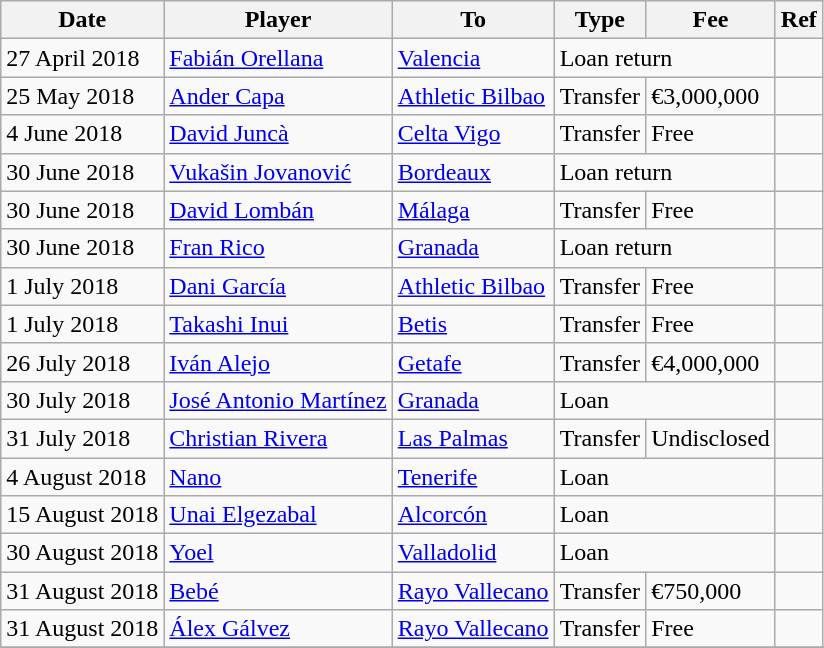<table class="wikitable">
<tr>
<th>Date</th>
<th>Player</th>
<th>To</th>
<th>Type</th>
<th>Fee</th>
<th>Ref</th>
</tr>
<tr>
<td>27 April 2018</td>
<td> <a href='#'>Fabián Orellana</a></td>
<td> <a href='#'>Valencia</a></td>
<td colspan=2>Loan return</td>
<td></td>
</tr>
<tr>
<td>25 May 2018</td>
<td> <a href='#'>Ander Capa</a></td>
<td> <a href='#'>Athletic Bilbao</a></td>
<td>Transfer</td>
<td>€3,000,000</td>
<td></td>
</tr>
<tr>
<td>4 June 2018</td>
<td> <a href='#'>David Juncà</a></td>
<td> <a href='#'>Celta Vigo</a></td>
<td>Transfer</td>
<td>Free</td>
<td></td>
</tr>
<tr>
<td>30 June 2018</td>
<td> <a href='#'>Vukašin Jovanović</a></td>
<td> <a href='#'>Bordeaux</a></td>
<td colspan=2>Loan return</td>
<td></td>
</tr>
<tr>
<td>30 June 2018</td>
<td> <a href='#'>David Lombán</a></td>
<td> <a href='#'>Málaga</a></td>
<td>Transfer</td>
<td>Free</td>
<td></td>
</tr>
<tr>
<td>30 June 2018</td>
<td> <a href='#'>Fran Rico</a></td>
<td> <a href='#'>Granada</a></td>
<td colspan=2>Loan return</td>
<td></td>
</tr>
<tr>
<td>1 July 2018</td>
<td> <a href='#'>Dani García</a></td>
<td> <a href='#'>Athletic Bilbao</a></td>
<td>Transfer</td>
<td>Free</td>
<td></td>
</tr>
<tr>
<td>1 July 2018</td>
<td> <a href='#'>Takashi Inui</a></td>
<td> <a href='#'>Betis</a></td>
<td>Transfer</td>
<td>Free</td>
<td></td>
</tr>
<tr>
<td>26 July 2018</td>
<td> <a href='#'>Iván Alejo</a></td>
<td> <a href='#'>Getafe</a></td>
<td>Transfer</td>
<td>€4,000,000</td>
<td></td>
</tr>
<tr>
<td>30 July 2018</td>
<td> <a href='#'>José Antonio Martínez</a></td>
<td> <a href='#'>Granada</a></td>
<td colspan=2>Loan</td>
<td></td>
</tr>
<tr>
<td>31 July 2018</td>
<td> <a href='#'>Christian Rivera</a></td>
<td> <a href='#'>Las Palmas</a></td>
<td>Transfer</td>
<td>Undisclosed</td>
<td></td>
</tr>
<tr>
<td>4 August 2018</td>
<td> <a href='#'>Nano</a></td>
<td> <a href='#'>Tenerife</a></td>
<td colspan=2>Loan</td>
<td></td>
</tr>
<tr>
<td>15 August 2018</td>
<td> <a href='#'>Unai Elgezabal</a></td>
<td> <a href='#'>Alcorcón</a></td>
<td colspan=2>Loan</td>
<td></td>
</tr>
<tr>
<td>30 August 2018</td>
<td> <a href='#'>Yoel</a></td>
<td> <a href='#'>Valladolid</a></td>
<td colspan=2>Loan</td>
<td></td>
</tr>
<tr>
<td>31 August 2018</td>
<td> <a href='#'>Bebé</a></td>
<td> <a href='#'>Rayo Vallecano</a></td>
<td>Transfer</td>
<td>€750,000</td>
<td></td>
</tr>
<tr>
<td>31 August 2018</td>
<td> <a href='#'>Álex Gálvez</a></td>
<td> <a href='#'>Rayo Vallecano</a></td>
<td>Transfer</td>
<td>Free</td>
<td></td>
</tr>
<tr>
</tr>
</table>
